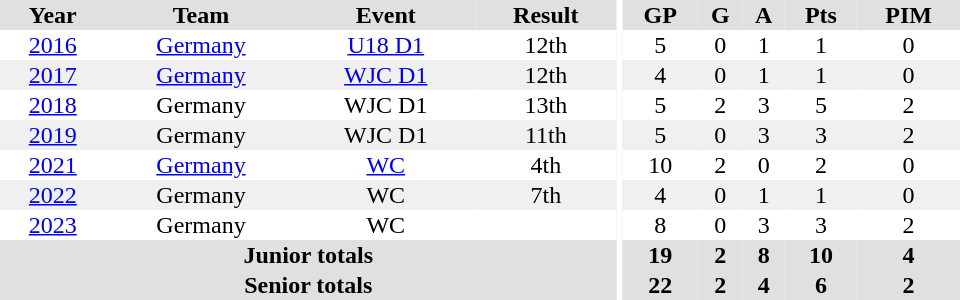<table border="0" cellpadding="1" cellspacing="0" ID="Table3" style="text-align:center; width:40em">
<tr ALIGN="center" bgcolor="#e0e0e0">
<th>Year</th>
<th>Team</th>
<th>Event</th>
<th>Result</th>
<th rowspan="99" bgcolor="#ffffff"></th>
<th>GP</th>
<th>G</th>
<th>A</th>
<th>Pts</th>
<th>PIM</th>
</tr>
<tr>
<td><a href='#'>2016</a></td>
<td><a href='#'>Germany</a></td>
<td><a href='#'>U18 D1</a></td>
<td>12th</td>
<td>5</td>
<td>0</td>
<td>1</td>
<td>1</td>
<td>0</td>
</tr>
<tr bgcolor="#f0f0f0">
<td><a href='#'>2017</a></td>
<td><a href='#'>Germany</a></td>
<td><a href='#'>WJC D1</a></td>
<td>12th</td>
<td>4</td>
<td>0</td>
<td>1</td>
<td>1</td>
<td>0</td>
</tr>
<tr>
<td><a href='#'>2018</a></td>
<td>Germany</td>
<td>WJC D1</td>
<td>13th</td>
<td>5</td>
<td>2</td>
<td>3</td>
<td>5</td>
<td>2</td>
</tr>
<tr bgcolor="#f0f0f0">
<td><a href='#'>2019</a></td>
<td>Germany</td>
<td>WJC D1</td>
<td>11th</td>
<td>5</td>
<td>0</td>
<td>3</td>
<td>3</td>
<td>2</td>
</tr>
<tr>
<td><a href='#'>2021</a></td>
<td><a href='#'>Germany</a></td>
<td><a href='#'>WC</a></td>
<td>4th</td>
<td>10</td>
<td>2</td>
<td>0</td>
<td>2</td>
<td>0</td>
</tr>
<tr bgcolor="#f0f0f0">
<td><a href='#'>2022</a></td>
<td>Germany</td>
<td>WC</td>
<td>7th</td>
<td>4</td>
<td>0</td>
<td>1</td>
<td>1</td>
<td>0</td>
</tr>
<tr>
<td><a href='#'>2023</a></td>
<td>Germany</td>
<td>WC</td>
<td></td>
<td>8</td>
<td>0</td>
<td>3</td>
<td>3</td>
<td>2</td>
</tr>
<tr bgcolor="#e0e0e0">
<th colspan="4">Junior totals</th>
<th>19</th>
<th>2</th>
<th>8</th>
<th>10</th>
<th>4</th>
</tr>
<tr bgcolor="#e0e0e0">
<th colspan="4">Senior totals</th>
<th>22</th>
<th>2</th>
<th>4</th>
<th>6</th>
<th>2</th>
</tr>
</table>
